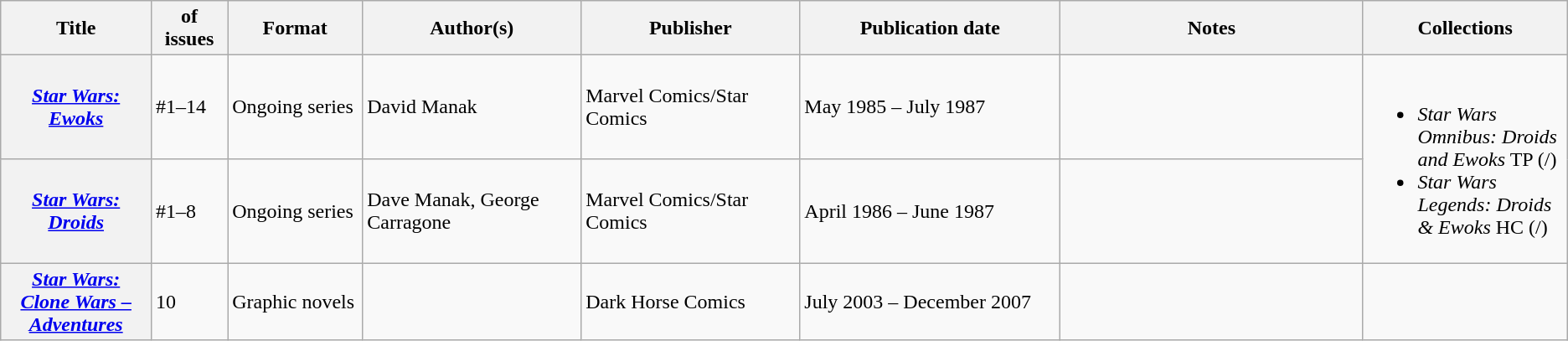<table class="wikitable">
<tr>
<th>Title</th>
<th style="width:40pt"> of issues</th>
<th style="width:75pt">Format</th>
<th style="width:125pt">Author(s)</th>
<th style="width:125pt">Publisher</th>
<th style="width:150pt">Publication date</th>
<th style="width:175pt">Notes</th>
<th>Collections</th>
</tr>
<tr>
<th><em><a href='#'>Star Wars: Ewoks</a></em></th>
<td>#1–14</td>
<td>Ongoing series</td>
<td>David Manak</td>
<td>Marvel Comics/Star Comics</td>
<td>May 1985 – July 1987</td>
<td></td>
<td rowspan="2"><br><ul><li><em>Star Wars Omnibus: Droids and Ewoks</em> TP (/)</li><li><em>Star Wars Legends: Droids & Ewoks</em> HC (/)</li></ul></td>
</tr>
<tr>
<th><em><a href='#'>Star Wars: Droids</a></em></th>
<td>#1–8</td>
<td>Ongoing series</td>
<td>Dave Manak, George Carragone</td>
<td>Marvel Comics/Star Comics</td>
<td>April 1986 – June 1987</td>
<td></td>
</tr>
<tr>
<th><em><a href='#'>Star Wars: Clone Wars – Adventures</a></em></th>
<td>10</td>
<td>Graphic novels</td>
<td></td>
<td>Dark Horse Comics</td>
<td>July 2003 – December 2007</td>
<td></td>
<td></td>
</tr>
</table>
